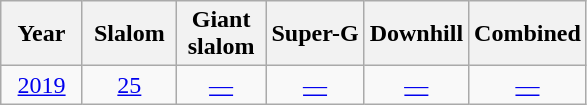<table class=wikitable style="text-align:center">
<tr>
<th>  Year  </th>
<th> Slalom </th>
<th> Giant <br> slalom </th>
<th>Super-G</th>
<th>Downhill</th>
<th>Combined</th>
</tr>
<tr>
<td><a href='#'>2019</a></td>
<td><a href='#'>25</a></td>
<td><a href='#'>—</a></td>
<td><a href='#'>—</a></td>
<td><a href='#'>—</a></td>
<td><a href='#'>—</a></td>
</tr>
</table>
